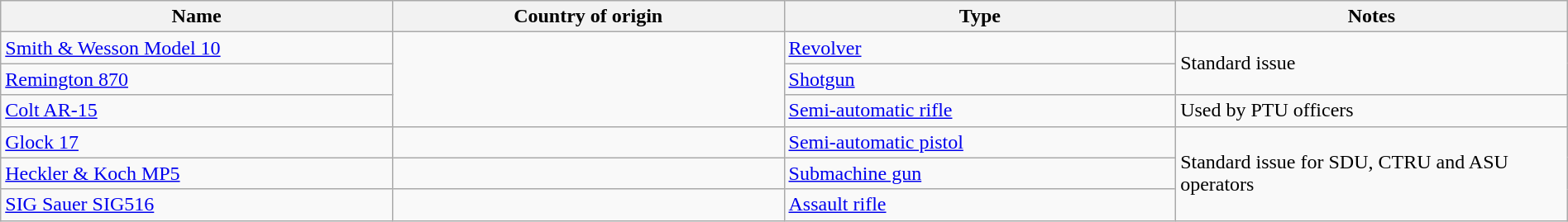<table class="wikitable" border="0" width="100%">
<tr>
<th width="25%">Name</th>
<th width="25%">Country of origin</th>
<th width="25%">Type</th>
<th>Notes</th>
</tr>
<tr>
<td><a href='#'>Smith & Wesson Model 10</a></td>
<td rowspan="3"></td>
<td><a href='#'>Revolver</a></td>
<td rowspan="2">Standard issue</td>
</tr>
<tr>
<td><a href='#'>Remington 870</a></td>
<td><a href='#'>Shotgun</a></td>
</tr>
<tr>
<td><a href='#'>Colt AR-15</a></td>
<td><a href='#'>Semi-automatic rifle</a></td>
<td>Used by PTU officers</td>
</tr>
<tr>
<td><a href='#'>Glock 17</a></td>
<td></td>
<td><a href='#'>Semi-automatic pistol</a></td>
<td rowspan="3">Standard issue for SDU, CTRU and ASU operators</td>
</tr>
<tr>
<td><a href='#'>Heckler & Koch MP5</a></td>
<td></td>
<td><a href='#'>Submachine gun</a></td>
</tr>
<tr>
<td><a href='#'>SIG Sauer SIG516</a></td>
<td></td>
<td><a href='#'>Assault rifle</a></td>
</tr>
</table>
